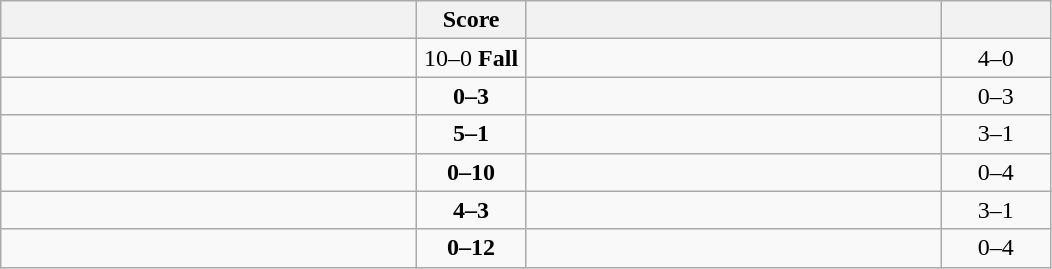<table class="wikitable" style="text-align: center; ">
<tr>
<th align="right" width="270"></th>
<th width="65">Score</th>
<th align="left" width="270"></th>
<th width="65"></th>
</tr>
<tr>
<td align="left"><strong></strong></td>
<td>10–0 <strong>Fall</strong></td>
<td align="left"></td>
<td>4–0 <strong></strong></td>
</tr>
<tr>
<td align="left"></td>
<td><strong>0–3</strong></td>
<td align="left"><strong></strong></td>
<td>0–3 <strong></strong></td>
</tr>
<tr>
<td align="left"><strong></strong></td>
<td><strong>5–1</strong></td>
<td align="left"></td>
<td>3–1 <strong></strong></td>
</tr>
<tr>
<td align="left"></td>
<td><strong>0–10</strong></td>
<td align="left"><strong></strong></td>
<td>0–4 <strong></strong></td>
</tr>
<tr>
<td align="left"><strong></strong></td>
<td><strong>4–3</strong></td>
<td align="left"></td>
<td>3–1 <strong></strong></td>
</tr>
<tr>
<td align="left"></td>
<td><strong>0–12</strong></td>
<td align="left"><strong></strong></td>
<td>0–4 <strong></strong></td>
</tr>
</table>
